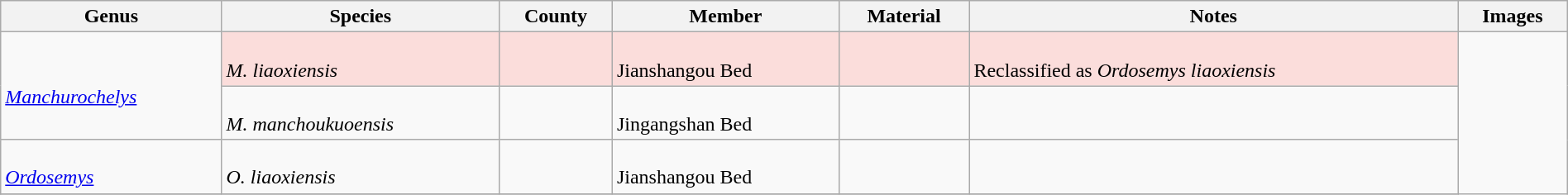<table class="wikitable" align="center" width="100%">
<tr>
<th>Genus</th>
<th>Species</th>
<th>County</th>
<th>Member</th>
<th>Material</th>
<th>Notes</th>
<th>Images</th>
</tr>
<tr>
<td rowspan="2"><br><em><a href='#'>Manchurochelys</a></em></td>
<td style="background:#fbdddb;"><br><em>M. liaoxiensis</em></td>
<td style="background:#fbdddb;"></td>
<td style="background:#fbdddb;"><br>Jianshangou Bed</td>
<td style="background:#fbdddb;"></td>
<td style="background:#fbdddb;"><br>Reclassified as <em>Ordosemys liaoxiensis</em></td>
<td rowspan="99"><br></td>
</tr>
<tr>
<td><br><em>M. manchoukuoensis</em></td>
<td></td>
<td><br>Jingangshan Bed</td>
<td></td>
<td></td>
</tr>
<tr>
<td><br><em><a href='#'>Ordosemys</a></em></td>
<td><br><em>O. liaoxiensis</em></td>
<td></td>
<td><br>Jianshangou Bed</td>
<td></td>
<td></td>
</tr>
<tr>
</tr>
</table>
